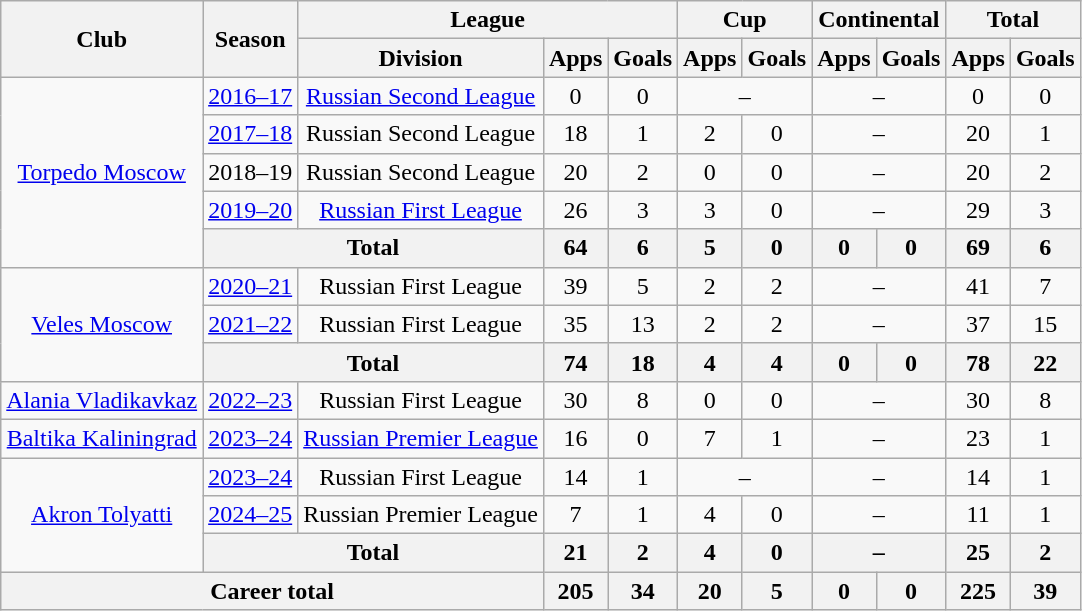<table class="wikitable" style="text-align: center;">
<tr>
<th rowspan=2>Club</th>
<th rowspan=2>Season</th>
<th colspan=3>League</th>
<th colspan=2>Cup</th>
<th colspan=2>Continental</th>
<th colspan=2>Total</th>
</tr>
<tr>
<th>Division</th>
<th>Apps</th>
<th>Goals</th>
<th>Apps</th>
<th>Goals</th>
<th>Apps</th>
<th>Goals</th>
<th>Apps</th>
<th>Goals</th>
</tr>
<tr>
<td rowspan="5"><a href='#'>Torpedo Moscow</a></td>
<td><a href='#'>2016–17</a></td>
<td><a href='#'>Russian Second League</a></td>
<td>0</td>
<td>0</td>
<td colspan=2>–</td>
<td colspan=2>–</td>
<td>0</td>
<td>0</td>
</tr>
<tr>
<td><a href='#'>2017–18</a></td>
<td>Russian Second League</td>
<td>18</td>
<td>1</td>
<td>2</td>
<td>0</td>
<td colspan=2>–</td>
<td>20</td>
<td>1</td>
</tr>
<tr>
<td>2018–19</td>
<td>Russian Second League</td>
<td>20</td>
<td>2</td>
<td>0</td>
<td>0</td>
<td colspan=2>–</td>
<td>20</td>
<td>2</td>
</tr>
<tr>
<td><a href='#'>2019–20</a></td>
<td><a href='#'>Russian First League</a></td>
<td>26</td>
<td>3</td>
<td>3</td>
<td>0</td>
<td colspan=2>–</td>
<td>29</td>
<td>3</td>
</tr>
<tr>
<th colspan=2>Total</th>
<th>64</th>
<th>6</th>
<th>5</th>
<th>0</th>
<th>0</th>
<th>0</th>
<th>69</th>
<th>6</th>
</tr>
<tr>
<td rowspan="3"><a href='#'>Veles Moscow</a></td>
<td><a href='#'>2020–21</a></td>
<td>Russian First League</td>
<td>39</td>
<td>5</td>
<td>2</td>
<td>2</td>
<td colspan=2>–</td>
<td>41</td>
<td>7</td>
</tr>
<tr>
<td><a href='#'>2021–22</a></td>
<td>Russian First League</td>
<td>35</td>
<td>13</td>
<td>2</td>
<td>2</td>
<td colspan=2>–</td>
<td>37</td>
<td>15</td>
</tr>
<tr>
<th colspan=2>Total</th>
<th>74</th>
<th>18</th>
<th>4</th>
<th>4</th>
<th>0</th>
<th>0</th>
<th>78</th>
<th>22</th>
</tr>
<tr>
<td><a href='#'>Alania Vladikavkaz</a></td>
<td><a href='#'>2022–23</a></td>
<td>Russian First League</td>
<td>30</td>
<td>8</td>
<td>0</td>
<td>0</td>
<td colspan=2>–</td>
<td>30</td>
<td>8</td>
</tr>
<tr>
<td><a href='#'>Baltika Kaliningrad</a></td>
<td><a href='#'>2023–24</a></td>
<td><a href='#'>Russian Premier League</a></td>
<td>16</td>
<td>0</td>
<td>7</td>
<td>1</td>
<td colspan=2>–</td>
<td>23</td>
<td>1</td>
</tr>
<tr>
<td rowspan="3"><a href='#'>Akron Tolyatti</a></td>
<td><a href='#'>2023–24</a></td>
<td>Russian First League</td>
<td>14</td>
<td>1</td>
<td colspan=2>–</td>
<td colspan=2>–</td>
<td>14</td>
<td>1</td>
</tr>
<tr>
<td><a href='#'>2024–25</a></td>
<td>Russian Premier League</td>
<td>7</td>
<td>1</td>
<td>4</td>
<td>0</td>
<td colspan=2>–</td>
<td>11</td>
<td>1</td>
</tr>
<tr>
<th colspan=2>Total</th>
<th>21</th>
<th>2</th>
<th>4</th>
<th>0</th>
<th colspan=2>–</th>
<th>25</th>
<th>2</th>
</tr>
<tr>
<th colspan=3>Career total</th>
<th>205</th>
<th>34</th>
<th>20</th>
<th>5</th>
<th>0</th>
<th>0</th>
<th>225</th>
<th>39</th>
</tr>
</table>
